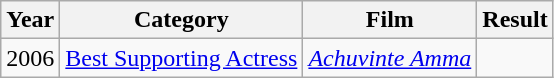<table class="wikitable">
<tr>
<th>Year</th>
<th>Category</th>
<th>Film</th>
<th>Result</th>
</tr>
<tr>
<td>2006</td>
<td><a href='#'>Best Supporting Actress</a></td>
<td><em><a href='#'>Achuvinte Amma</a></em></td>
<td></td>
</tr>
</table>
